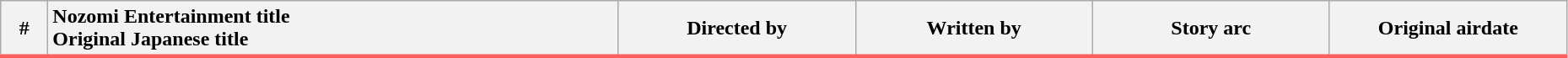<table class="wikitable" style="width: 98%">
<tr style="border-bottom: 3px solid #FF5F5F;">
<th width="30">#</th>
<th style="text-align:left;">Nozomi Entertainment title<br>Original Japanese title</th>
<th width="180">Directed by</th>
<th width="180">Written by</th>
<th width="180">Story arc</th>
<th width="180">Original airdate<br>





























</th>
</tr>
</table>
